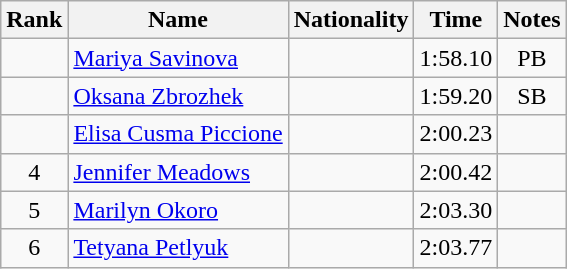<table class="wikitable sortable" style="text-align:center">
<tr>
<th>Rank</th>
<th>Name</th>
<th>Nationality</th>
<th>Time</th>
<th>Notes</th>
</tr>
<tr>
<td></td>
<td align="left"><a href='#'>Mariya Savinova</a></td>
<td align=left></td>
<td>1:58.10</td>
<td>PB</td>
</tr>
<tr>
<td></td>
<td align="left"><a href='#'>Oksana Zbrozhek</a></td>
<td align=left></td>
<td>1:59.20</td>
<td>SB</td>
</tr>
<tr>
<td></td>
<td align="left"><a href='#'>Elisa Cusma Piccione</a></td>
<td align=left></td>
<td>2:00.23</td>
<td></td>
</tr>
<tr>
<td>4</td>
<td align="left"><a href='#'>Jennifer Meadows</a></td>
<td align=left></td>
<td>2:00.42</td>
<td></td>
</tr>
<tr>
<td>5</td>
<td align="left"><a href='#'>Marilyn Okoro</a></td>
<td align=left></td>
<td>2:03.30</td>
<td></td>
</tr>
<tr>
<td>6</td>
<td align="left"><a href='#'>Tetyana Petlyuk</a></td>
<td align=left></td>
<td>2:03.77</td>
<td></td>
</tr>
</table>
